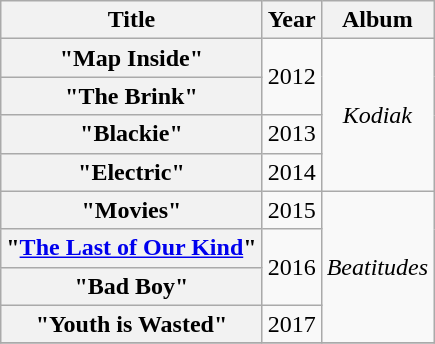<table class="wikitable plainrowheaders" style="text-align:center;">
<tr>
<th scope="col">Title</th>
<th scope="col" style="width:1em;">Year</th>
<th scope="col">Album</th>
</tr>
<tr>
<th scope="row">"Map Inside"</th>
<td rowspan="2">2012</td>
<td rowspan="4"><em>Kodiak</em></td>
</tr>
<tr>
<th scope="row">"The Brink"</th>
</tr>
<tr>
<th scope="row">"Blackie"</th>
<td>2013</td>
</tr>
<tr>
<th scope="row">"Electric"</th>
<td>2014</td>
</tr>
<tr>
<th scope="row">"Movies"</th>
<td>2015</td>
<td rowspan="4"><em>Beatitudes</em></td>
</tr>
<tr>
<th scope="row">"<a href='#'>The Last of Our Kind</a>"</th>
<td rowspan="2">2016</td>
</tr>
<tr>
<th scope="row">"Bad Boy"</th>
</tr>
<tr>
<th scope="row">"Youth is Wasted"</th>
<td>2017</td>
</tr>
<tr>
</tr>
</table>
